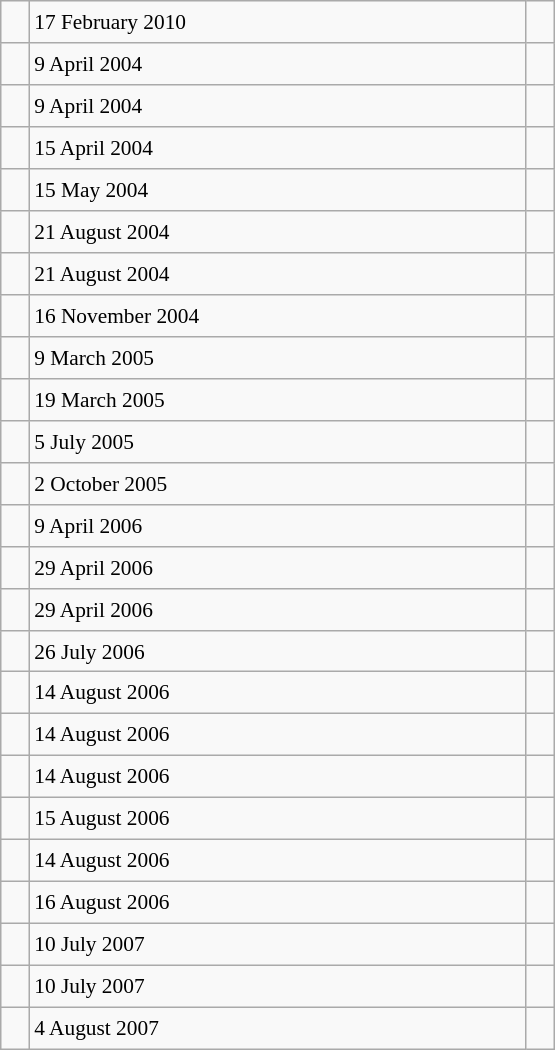<table class="wikitable" style="font-size: 89%; float: left; width: 26em; margin-right: 1em; height: 700px">
<tr>
<td></td>
<td>17 February 2010</td>
<td></td>
</tr>
<tr>
<td></td>
<td>9 April 2004</td>
<td></td>
</tr>
<tr>
<td></td>
<td>9 April 2004</td>
<td></td>
</tr>
<tr>
<td></td>
<td>15 April 2004</td>
<td></td>
</tr>
<tr>
<td></td>
<td>15 May 2004</td>
<td></td>
</tr>
<tr>
<td></td>
<td>21 August 2004</td>
<td></td>
</tr>
<tr>
<td></td>
<td>21 August 2004</td>
<td></td>
</tr>
<tr>
<td></td>
<td>16 November 2004</td>
<td></td>
</tr>
<tr>
<td></td>
<td>9 March 2005</td>
<td></td>
</tr>
<tr>
<td></td>
<td>19 March 2005</td>
<td></td>
</tr>
<tr>
<td></td>
<td>5 July 2005</td>
<td></td>
</tr>
<tr>
<td></td>
<td>2 October 2005</td>
<td></td>
</tr>
<tr>
<td></td>
<td>9 April 2006</td>
<td></td>
</tr>
<tr>
<td></td>
<td>29 April 2006</td>
<td></td>
</tr>
<tr>
<td></td>
<td>29 April 2006</td>
<td></td>
</tr>
<tr>
<td></td>
<td>26 July 2006</td>
<td></td>
</tr>
<tr>
<td></td>
<td>14 August 2006</td>
<td></td>
</tr>
<tr>
<td></td>
<td>14 August 2006</td>
<td></td>
</tr>
<tr>
<td></td>
<td>14 August 2006</td>
<td></td>
</tr>
<tr>
<td></td>
<td>15 August 2006</td>
<td></td>
</tr>
<tr>
<td></td>
<td>14 August 2006</td>
<td></td>
</tr>
<tr>
<td></td>
<td>16 August 2006</td>
<td></td>
</tr>
<tr>
<td></td>
<td>10 July 2007</td>
<td></td>
</tr>
<tr>
<td></td>
<td>10 July 2007</td>
<td></td>
</tr>
<tr>
<td></td>
<td>4 August 2007</td>
<td></td>
</tr>
</table>
